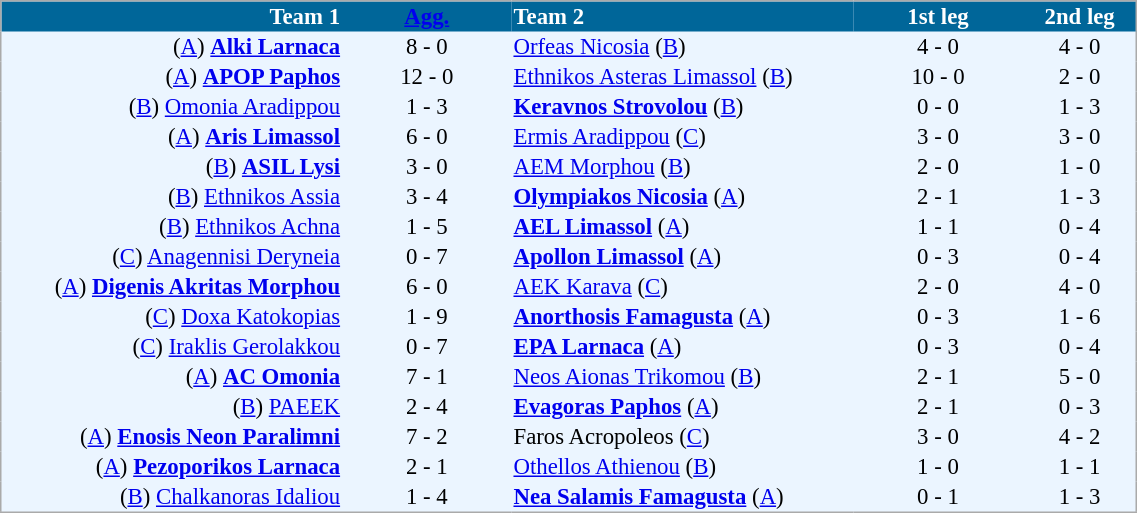<table cellspacing="0" style="background: #EBF5FF; border: 1px #aaa solid; border-collapse: collapse; font-size: 95%;" width=60%>
<tr bgcolor=#006699 style="color:white;">
<th width=30% align="right">Team 1</th>
<th width=15% align="center"><a href='#'>Agg.</a></th>
<th width=30% align="left">Team 2</th>
<th width=15% align="center">1st leg</th>
<th width=15% align="center">2nd leg</th>
</tr>
<tr>
<td align=right>(<a href='#'>A</a>) <strong><a href='#'>Alki Larnaca</a></strong></td>
<td align=center>8 - 0</td>
<td align=left><a href='#'>Orfeas Nicosia</a> (<a href='#'>B</a>)</td>
<td align=center>4 - 0</td>
<td align=center>4 - 0</td>
</tr>
<tr>
<td align=right>(<a href='#'>A</a>) <strong><a href='#'>APOP Paphos</a></strong></td>
<td align=center>12 - 0</td>
<td align=left><a href='#'>Ethnikos Asteras Limassol</a> (<a href='#'>B</a>)</td>
<td align=center>10 - 0</td>
<td align=center>2 - 0</td>
</tr>
<tr>
<td align=right>(<a href='#'>B</a>) <a href='#'>Omonia Aradippou</a></td>
<td align=center>1 - 3</td>
<td align=left><strong><a href='#'>Keravnos Strovolou</a></strong> (<a href='#'>B</a>)</td>
<td align=center>0 - 0</td>
<td align=center>1 - 3</td>
</tr>
<tr>
<td align=right>(<a href='#'>A</a>) <strong><a href='#'>Aris Limassol</a></strong></td>
<td align=center>6 - 0</td>
<td align=left><a href='#'>Ermis Aradippou</a> (<a href='#'>C</a>)</td>
<td align=center>3 - 0</td>
<td align=center>3 - 0</td>
</tr>
<tr>
<td align=right>(<a href='#'>B</a>) <strong><a href='#'>ASIL Lysi</a></strong></td>
<td align=center>3 - 0</td>
<td align=left><a href='#'>AEM Morphou</a> (<a href='#'>B</a>)</td>
<td align=center>2 - 0</td>
<td align=center>1 - 0</td>
</tr>
<tr>
<td align=right>(<a href='#'>B</a>) <a href='#'>Ethnikos Assia</a></td>
<td align=center>3 - 4</td>
<td align=left><strong><a href='#'>Olympiakos Nicosia</a></strong> (<a href='#'>A</a>)</td>
<td align=center>2 - 1</td>
<td align=center>1 - 3</td>
</tr>
<tr>
<td align=right>(<a href='#'>B</a>) <a href='#'>Ethnikos Achna</a></td>
<td align=center>1 - 5</td>
<td align=left><strong><a href='#'>AEL Limassol</a></strong> (<a href='#'>A</a>)</td>
<td align=center>1 - 1</td>
<td align=center>0 - 4</td>
</tr>
<tr>
<td align=right>(<a href='#'>C</a>) <a href='#'>Anagennisi Deryneia</a></td>
<td align=center>0 - 7</td>
<td align=left><strong><a href='#'>Apollon Limassol</a></strong> (<a href='#'>A</a>)</td>
<td align=center>0 - 3</td>
<td align=center>0 - 4</td>
</tr>
<tr>
<td align=right>(<a href='#'>A</a>) <strong><a href='#'>Digenis Akritas Morphou</a></strong></td>
<td align=center>6 - 0</td>
<td align=left><a href='#'>AEK Karava</a> (<a href='#'>C</a>)</td>
<td align=center>2 - 0</td>
<td align=center>4 - 0</td>
</tr>
<tr>
<td align=right>(<a href='#'>C</a>) <a href='#'>Doxa Katokopias</a></td>
<td align=center>1 - 9</td>
<td align=left><strong><a href='#'>Anorthosis Famagusta</a></strong> (<a href='#'>A</a>)</td>
<td align=center>0 - 3</td>
<td align=center>1 - 6</td>
</tr>
<tr>
<td align=right>(<a href='#'>C</a>) <a href='#'>Iraklis Gerolakkou</a></td>
<td align=center>0 - 7</td>
<td align=left><strong><a href='#'>EPA Larnaca</a></strong> (<a href='#'>A</a>)</td>
<td align=center>0 - 3</td>
<td align=center>0 - 4</td>
</tr>
<tr>
<td align=right>(<a href='#'>A</a>) <strong><a href='#'>AC Omonia</a></strong></td>
<td align=center>7 - 1</td>
<td align=left><a href='#'>Neos Aionas Trikomou</a> (<a href='#'>B</a>)</td>
<td align=center>2 - 1</td>
<td align=center>5 - 0</td>
</tr>
<tr>
<td align=right>(<a href='#'>B</a>) <a href='#'>PAEEK</a></td>
<td align=center>2 - 4</td>
<td align=left><strong><a href='#'>Evagoras Paphos</a></strong> (<a href='#'>A</a>)</td>
<td align=center>2 - 1</td>
<td align=center>0 - 3</td>
</tr>
<tr>
<td align=right>(<a href='#'>A</a>) <strong><a href='#'>Enosis Neon Paralimni</a></strong></td>
<td align=center>7 - 2</td>
<td align=left>Faros Acropoleos (<a href='#'>C</a>)</td>
<td align=center>3 - 0</td>
<td align=center>4 - 2</td>
</tr>
<tr>
<td align=right>(<a href='#'>A</a>) <strong><a href='#'>Pezoporikos Larnaca</a></strong></td>
<td align=center>2 - 1</td>
<td align=left><a href='#'>Othellos Athienou</a> (<a href='#'>B</a>)</td>
<td align=center>1 - 0</td>
<td align=center>1 - 1</td>
</tr>
<tr>
<td align=right>(<a href='#'>B</a>) <a href='#'>Chalkanoras Idaliou</a></td>
<td align=center>1 - 4</td>
<td align=left><strong><a href='#'>Nea Salamis Famagusta</a></strong> (<a href='#'>A</a>)</td>
<td align=center>0 - 1</td>
<td align=center>1 - 3</td>
</tr>
<tr>
</tr>
</table>
